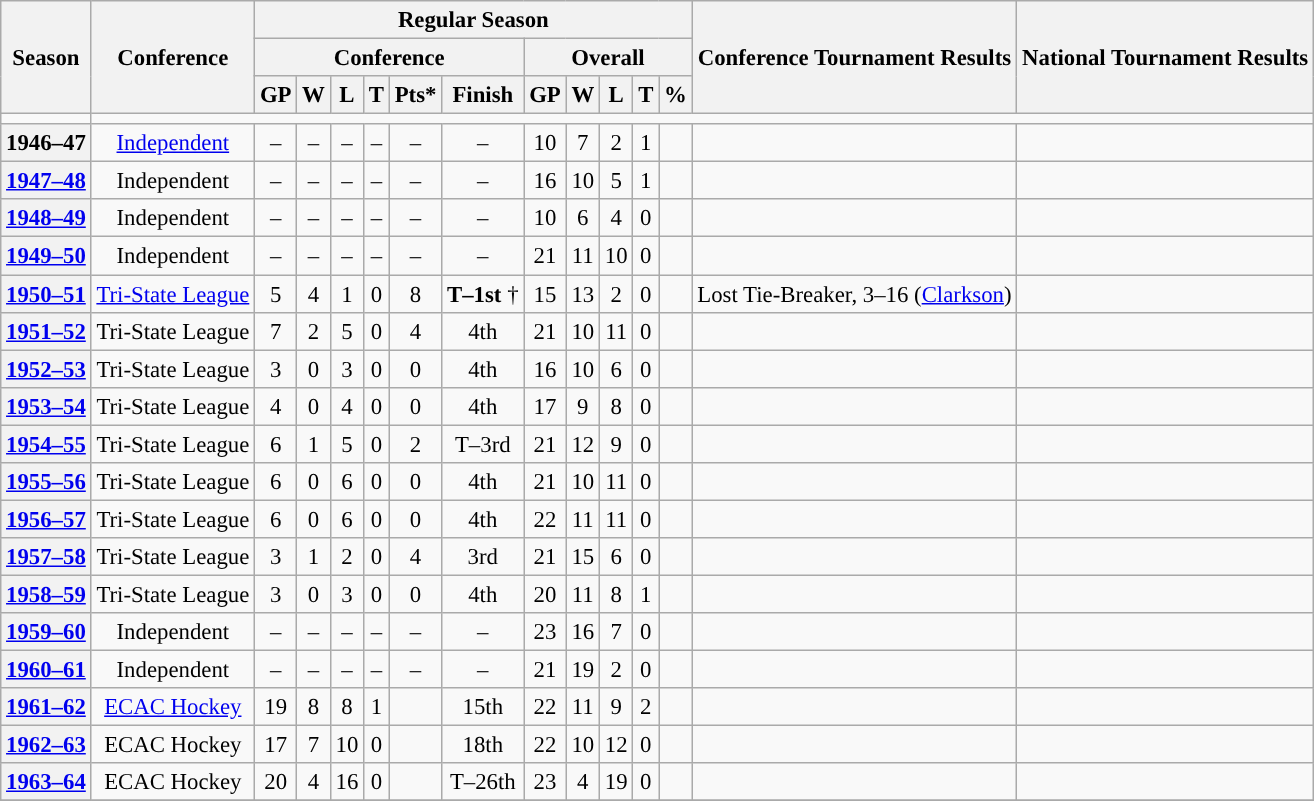<table class="wikitable" style="text-align: center; font-size: 95%">
<tr>
<th rowspan="3">Season</th>
<th rowspan="3">Conference</th>
<th colspan="11">Regular Season</th>
<th rowspan="3">Conference Tournament Results</th>
<th rowspan="3">National Tournament Results</th>
</tr>
<tr>
<th colspan="6">Conference</th>
<th colspan="5">Overall</th>
</tr>
<tr>
<th>GP</th>
<th>W</th>
<th>L</th>
<th>T</th>
<th>Pts*</th>
<th>Finish</th>
<th>GP</th>
<th>W</th>
<th>L</th>
<th>T</th>
<th>%</th>
</tr>
<tr>
<td><a href='#'></a> </td>
</tr>
<tr>
<th>1946–47</th>
<td><a href='#'>Independent</a></td>
<td>–</td>
<td>–</td>
<td>–</td>
<td>–</td>
<td>–</td>
<td>–</td>
<td>10</td>
<td>7</td>
<td>2</td>
<td>1</td>
<td></td>
<td align="left"></td>
<td align="left"></td>
</tr>
<tr>
<th><a href='#'>1947–48</a></th>
<td>Independent</td>
<td>–</td>
<td>–</td>
<td>–</td>
<td>–</td>
<td>–</td>
<td>–</td>
<td>16</td>
<td>10</td>
<td>5</td>
<td>1</td>
<td></td>
<td align="left"></td>
<td align="left"></td>
</tr>
<tr>
<th><a href='#'>1948–49</a></th>
<td>Independent</td>
<td>–</td>
<td>–</td>
<td>–</td>
<td>–</td>
<td>–</td>
<td>–</td>
<td>10</td>
<td>6</td>
<td>4</td>
<td>0</td>
<td></td>
<td align="left"></td>
<td align="left"></td>
</tr>
<tr>
<th><a href='#'>1949–50</a></th>
<td>Independent</td>
<td>–</td>
<td>–</td>
<td>–</td>
<td>–</td>
<td>–</td>
<td>–</td>
<td>21</td>
<td>11</td>
<td>10</td>
<td>0</td>
<td></td>
<td align="left"></td>
<td align="left"></td>
</tr>
<tr>
<th><a href='#'>1950–51</a></th>
<td><a href='#'>Tri-State League</a></td>
<td>5</td>
<td>4</td>
<td>1</td>
<td>0</td>
<td>8</td>
<td><strong>T–1st</strong> †</td>
<td>15</td>
<td>13</td>
<td>2</td>
<td>0</td>
<td></td>
<td align="left">Lost Tie-Breaker, 3–16 (<a href='#'>Clarkson</a>)</td>
<td align="left"></td>
</tr>
<tr>
<th><a href='#'>1951–52</a></th>
<td>Tri-State League</td>
<td>7</td>
<td>2</td>
<td>5</td>
<td>0</td>
<td>4</td>
<td>4th</td>
<td>21</td>
<td>10</td>
<td>11</td>
<td>0</td>
<td></td>
<td align="left"></td>
<td align="left"></td>
</tr>
<tr>
<th><a href='#'>1952–53</a></th>
<td>Tri-State League</td>
<td>3</td>
<td>0</td>
<td>3</td>
<td>0</td>
<td>0</td>
<td>4th</td>
<td>16</td>
<td>10</td>
<td>6</td>
<td>0</td>
<td></td>
<td align="left"></td>
<td align="left"></td>
</tr>
<tr>
<th><a href='#'>1953–54</a></th>
<td>Tri-State League</td>
<td>4</td>
<td>0</td>
<td>4</td>
<td>0</td>
<td>0</td>
<td>4th</td>
<td>17</td>
<td>9</td>
<td>8</td>
<td>0</td>
<td></td>
<td align="left"></td>
<td align="left"></td>
</tr>
<tr>
<th><a href='#'>1954–55</a></th>
<td>Tri-State League</td>
<td>6</td>
<td>1</td>
<td>5</td>
<td>0</td>
<td>2</td>
<td>T–3rd</td>
<td>21</td>
<td>12</td>
<td>9</td>
<td>0</td>
<td></td>
<td align="left"></td>
<td align="left"></td>
</tr>
<tr>
<th><a href='#'>1955–56</a></th>
<td>Tri-State League</td>
<td>6</td>
<td>0</td>
<td>6</td>
<td>0</td>
<td>0</td>
<td>4th</td>
<td>21</td>
<td>10</td>
<td>11</td>
<td>0</td>
<td></td>
<td align="left"></td>
<td align="left"></td>
</tr>
<tr>
<th><a href='#'>1956–57</a></th>
<td>Tri-State League</td>
<td>6</td>
<td>0</td>
<td>6</td>
<td>0</td>
<td>0</td>
<td>4th</td>
<td>22</td>
<td>11</td>
<td>11</td>
<td>0</td>
<td></td>
<td align="left"></td>
<td align="left"></td>
</tr>
<tr>
<th><a href='#'>1957–58</a></th>
<td>Tri-State League</td>
<td>3</td>
<td>1</td>
<td>2</td>
<td>0</td>
<td>4</td>
<td>3rd</td>
<td>21</td>
<td>15</td>
<td>6</td>
<td>0</td>
<td></td>
<td align="left"></td>
<td align="left"></td>
</tr>
<tr>
<th><a href='#'>1958–59</a></th>
<td>Tri-State League</td>
<td>3</td>
<td>0</td>
<td>3</td>
<td>0</td>
<td>0</td>
<td>4th</td>
<td>20</td>
<td>11</td>
<td>8</td>
<td>1</td>
<td></td>
<td align="left"></td>
<td align="left"></td>
</tr>
<tr>
<th><a href='#'>1959–60</a></th>
<td>Independent</td>
<td>–</td>
<td>–</td>
<td>–</td>
<td>–</td>
<td>–</td>
<td>–</td>
<td>23</td>
<td>16</td>
<td>7</td>
<td>0</td>
<td></td>
<td align="left"></td>
<td align="left"></td>
</tr>
<tr>
<th><a href='#'>1960–61</a></th>
<td>Independent</td>
<td>–</td>
<td>–</td>
<td>–</td>
<td>–</td>
<td>–</td>
<td>–</td>
<td>21</td>
<td>19</td>
<td>2</td>
<td>0</td>
<td></td>
<td align="left"></td>
<td align="left"></td>
</tr>
<tr>
<th><a href='#'>1961–62</a></th>
<td><a href='#'>ECAC Hockey</a></td>
<td>19</td>
<td>8</td>
<td>8</td>
<td>1</td>
<td></td>
<td>15th</td>
<td>22</td>
<td>11</td>
<td>9</td>
<td>2</td>
<td></td>
<td align="left"></td>
<td align="left"></td>
</tr>
<tr>
<th><a href='#'>1962–63</a></th>
<td>ECAC Hockey</td>
<td>17</td>
<td>7</td>
<td>10</td>
<td>0</td>
<td></td>
<td>18th</td>
<td>22</td>
<td>10</td>
<td>12</td>
<td>0</td>
<td></td>
<td align="left"></td>
<td align="left"></td>
</tr>
<tr>
<th><a href='#'>1963–64</a></th>
<td>ECAC Hockey</td>
<td>20</td>
<td>4</td>
<td>16</td>
<td>0</td>
<td></td>
<td>T–26th</td>
<td>23</td>
<td>4</td>
<td>19</td>
<td>0</td>
<td></td>
<td align="left"></td>
<td align="left"></td>
</tr>
<tr>
</tr>
</table>
